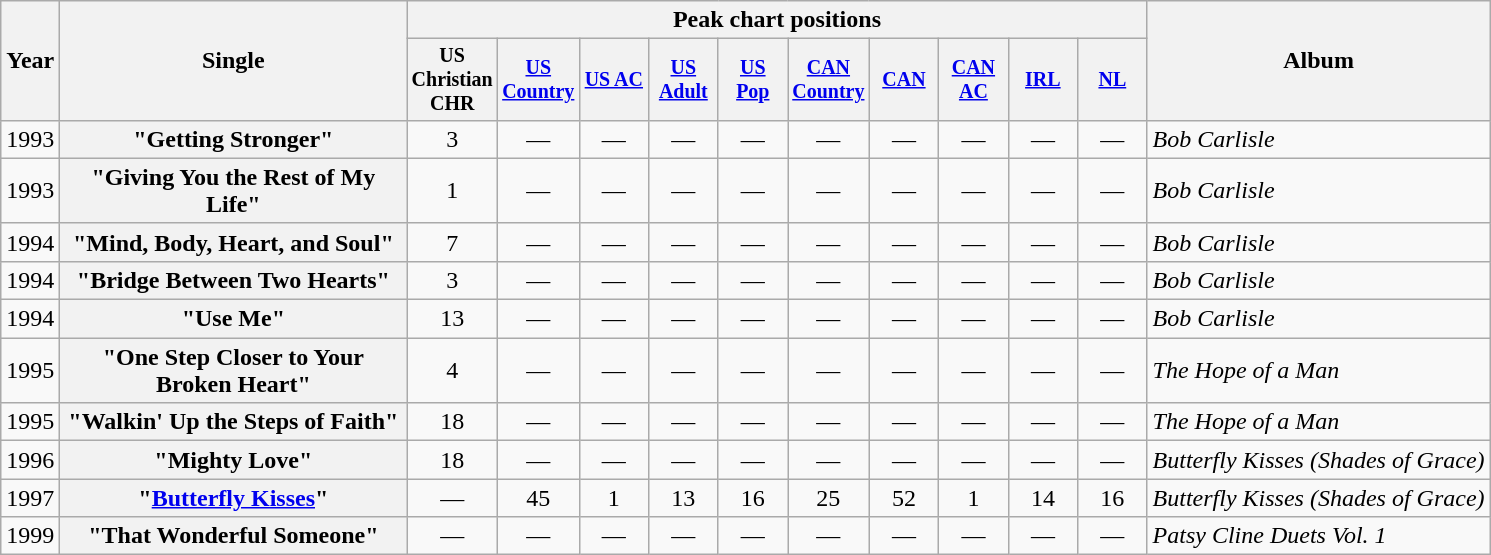<table class="wikitable plainrowheaders" style="text-align:center;">
<tr>
<th rowspan="2">Year</th>
<th rowspan="2" style="width:14em;">Single</th>
<th colspan="10">Peak chart positions</th>
<th rowspan="2">Album</th>
</tr>
<tr style="font-size:smaller;">
<th width="40">US Christian CHR<br></th>
<th width="40"><a href='#'>US Country</a><br></th>
<th width="40"><a href='#'>US AC</a><br></th>
<th width="40"><a href='#'>US Adult</a><br></th>
<th width="40"><a href='#'>US<br>Pop</a><br></th>
<th width="40"><a href='#'>CAN Country</a><br></th>
<th width="40"><a href='#'>CAN</a><br></th>
<th width="40"><a href='#'>CAN AC</a><br></th>
<th width="40"><a href='#'>IRL</a><br></th>
<th width="40"><a href='#'>NL</a><br></th>
</tr>
<tr>
<td>1993</td>
<th scope="row">"Getting Stronger"</th>
<td>3</td>
<td>—</td>
<td>—</td>
<td>—</td>
<td>—</td>
<td>—</td>
<td>—</td>
<td>—</td>
<td>—</td>
<td>—</td>
<td align="left"><em>Bob Carlisle</em></td>
</tr>
<tr>
<td>1993</td>
<th scope="row">"Giving You the Rest of My Life"</th>
<td>1</td>
<td>—</td>
<td>—</td>
<td>—</td>
<td>—</td>
<td>—</td>
<td>—</td>
<td>—</td>
<td>—</td>
<td>—</td>
<td align="left"><em>Bob Carlisle</em></td>
</tr>
<tr>
<td>1994</td>
<th scope="row">"Mind, Body, Heart, and Soul"</th>
<td>7</td>
<td>—</td>
<td>—</td>
<td>—</td>
<td>—</td>
<td>—</td>
<td>—</td>
<td>—</td>
<td>—</td>
<td>—</td>
<td align="left"><em>Bob Carlisle</em></td>
</tr>
<tr>
<td>1994</td>
<th scope="row">"Bridge Between Two Hearts"</th>
<td>3</td>
<td>—</td>
<td>—</td>
<td>—</td>
<td>—</td>
<td>—</td>
<td>—</td>
<td>—</td>
<td>—</td>
<td>—</td>
<td align="left"><em>Bob Carlisle</em></td>
</tr>
<tr>
<td>1994</td>
<th scope="row">"Use Me"</th>
<td>13</td>
<td>—</td>
<td>—</td>
<td>—</td>
<td>—</td>
<td>—</td>
<td>—</td>
<td>—</td>
<td>—</td>
<td>—</td>
<td align="left"><em>Bob Carlisle</em></td>
</tr>
<tr>
<td>1995</td>
<th scope="row">"One Step Closer to Your Broken Heart"</th>
<td>4</td>
<td>—</td>
<td>—</td>
<td>—</td>
<td>—</td>
<td>—</td>
<td>—</td>
<td>—</td>
<td>—</td>
<td>—</td>
<td align="left"><em>The Hope of a Man</em></td>
</tr>
<tr>
<td>1995</td>
<th scope="row">"Walkin' Up the Steps of Faith"</th>
<td>18</td>
<td>—</td>
<td>—</td>
<td>—</td>
<td>—</td>
<td>—</td>
<td>—</td>
<td>—</td>
<td>—</td>
<td>—</td>
<td align="left"><em>The Hope of a Man</em></td>
</tr>
<tr>
<td>1996</td>
<th scope="row">"Mighty Love"</th>
<td>18</td>
<td>—</td>
<td>—</td>
<td>—</td>
<td>—</td>
<td>—</td>
<td>—</td>
<td>—</td>
<td>—</td>
<td>—</td>
<td align="left"><em>Butterfly Kisses (Shades of Grace)</em></td>
</tr>
<tr>
<td>1997</td>
<th scope="row">"<a href='#'>Butterfly Kisses</a>"</th>
<td>—</td>
<td>45</td>
<td>1</td>
<td>13</td>
<td>16</td>
<td>25</td>
<td>52</td>
<td>1</td>
<td>14</td>
<td>16</td>
<td align="left"><em>Butterfly Kisses (Shades of Grace)</em></td>
</tr>
<tr>
<td>1999</td>
<th scope="row">"That Wonderful Someone" </th>
<td>—</td>
<td>—</td>
<td>—</td>
<td>—</td>
<td>—</td>
<td>—</td>
<td>—</td>
<td>—</td>
<td>—</td>
<td>—</td>
<td align="left"><em>Patsy Cline Duets Vol. 1</em></td>
</tr>
</table>
